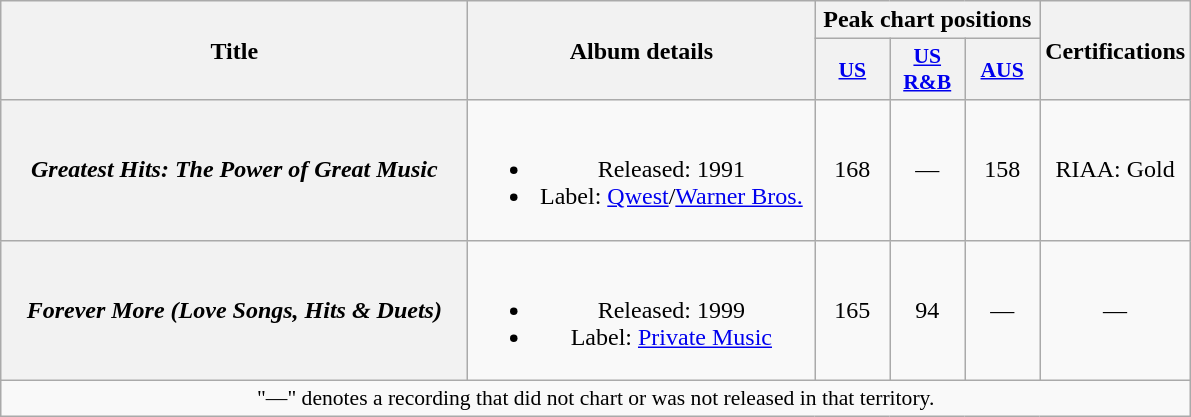<table class="wikitable plainrowheaders" style="text-align:center;">
<tr>
<th scope="col" rowspan="2" style="width:19em;">Title</th>
<th scope="col" rowspan="2" style="width:14em;">Album details</th>
<th scope="col" colspan="3">Peak chart positions</th>
<th scope="col" rowspan="2">Certifications</th>
</tr>
<tr>
<th scope="col" style="width:3em; font-size:90%;"><a href='#'>US</a><br></th>
<th scope="col" style="width:3em; font-size:90%;"><a href='#'>US R&B</a><br></th>
<th scope="col" style="width:3em; font-size:90%;"><a href='#'>AUS</a><br></th>
</tr>
<tr>
<th scope="row"><em>Greatest Hits: The Power of Great Music</em></th>
<td><br><ul><li>Released: 1991</li><li>Label: <a href='#'>Qwest</a>/<a href='#'>Warner Bros.</a></li></ul></td>
<td>168</td>
<td>—</td>
<td>158</td>
<td>RIAA: Gold</td>
</tr>
<tr>
<th scope="row"><em>Forever More (Love Songs, Hits & Duets)</em></th>
<td><br><ul><li>Released: 1999</li><li>Label: <a href='#'>Private Music</a></li></ul></td>
<td>165</td>
<td>94</td>
<td>—</td>
<td>—</td>
</tr>
<tr>
<td colspan="6" style="font-size:90%">"—" denotes a recording that did not chart or was not released in that territory.</td>
</tr>
</table>
